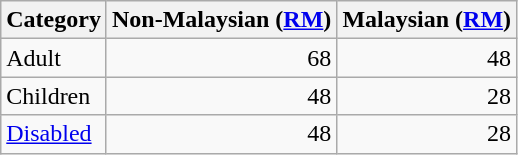<table class="wikitable sortable">
<tr>
<th>Category</th>
<th>Non-Malaysian (<a href='#'>RM</a>)</th>
<th>Malaysian (<a href='#'>RM</a>)</th>
</tr>
<tr>
<td>Adult</td>
<td align="right">68</td>
<td align="right">48</td>
</tr>
<tr>
<td>Children</td>
<td align="right">48</td>
<td align="right">28</td>
</tr>
<tr>
<td><a href='#'>Disabled</a></td>
<td align="right">48</td>
<td align="right">28</td>
</tr>
</table>
